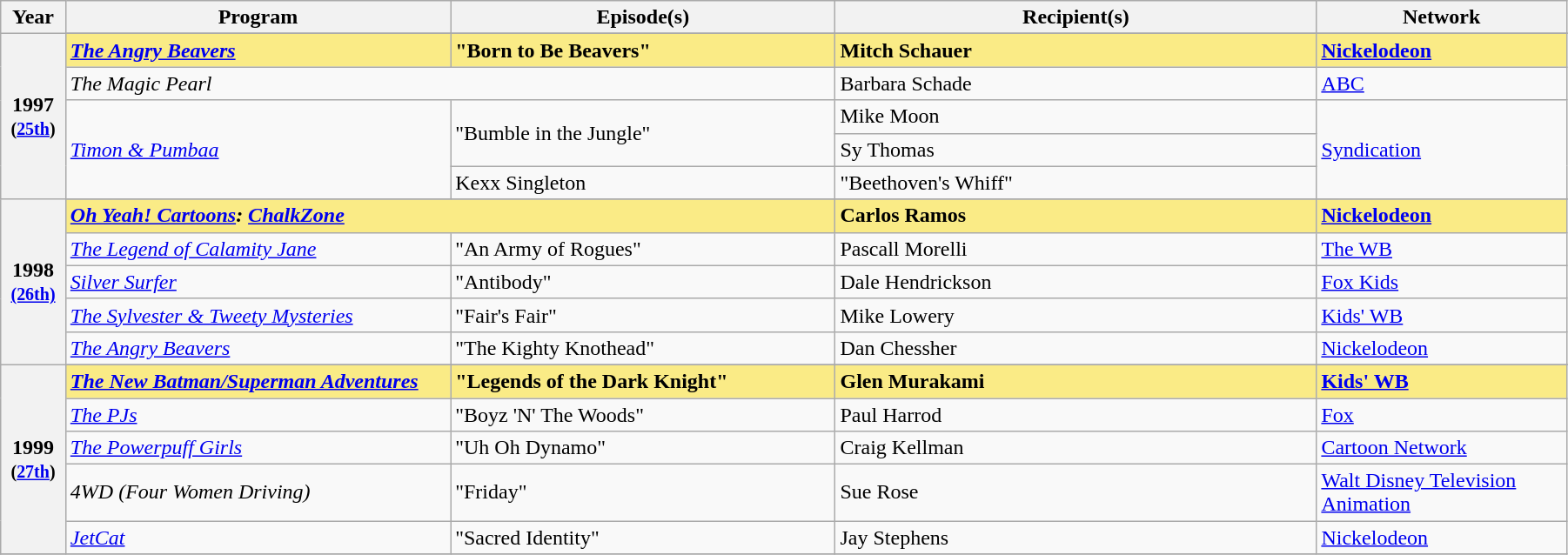<table class="wikitable" style="width:95%;">
<tr>
<th style="width:3%;">Year</th>
<th style="width:20%;">Program</th>
<th style="width:20%;">Episode(s)</th>
<th style="width:25%;">Recipient(s)</th>
<th style="width:13%;">Network</th>
</tr>
<tr>
<th rowspan="6" style="text-align:center;">1997 <br><small>(<a href='#'>25th</a>)</small><br></th>
</tr>
<tr style="background:#FAEB86;">
<td><strong><em><a href='#'>The Angry Beavers</a></em></strong></td>
<td><strong>"Born to Be Beavers"</strong></td>
<td><strong>Mitch Schauer</strong></td>
<td><strong><a href='#'>Nickelodeon</a></strong></td>
</tr>
<tr>
<td colspan="2"><em>The Magic Pearl</em></td>
<td>Barbara Schade</td>
<td><a href='#'>ABC</a></td>
</tr>
<tr>
<td rowspan="3"><em><a href='#'>Timon & Pumbaa</a></em></td>
<td rowspan="2">"Bumble in the Jungle"</td>
<td>Mike Moon</td>
<td rowspan="3"><a href='#'>Syndication</a></td>
</tr>
<tr>
<td>Sy Thomas</td>
</tr>
<tr>
<td>Kexx Singleton</td>
<td>"Beethoven's Whiff"</td>
</tr>
<tr>
<th rowspan="6" style="text-align:center;">1998<br><small><a href='#'>(26th)</a></small><br></th>
</tr>
<tr style="background:#FAEB86;">
<td colspan="2"><strong><em><a href='#'>Oh Yeah! Cartoons</a>: <a href='#'>ChalkZone</a></em></strong></td>
<td><strong>Carlos Ramos</strong></td>
<td><strong><a href='#'>Nickelodeon</a></strong></td>
</tr>
<tr>
<td><em><a href='#'>The Legend of Calamity Jane</a></em></td>
<td>"An Army of Rogues"</td>
<td>Pascall Morelli</td>
<td><a href='#'>The WB</a></td>
</tr>
<tr>
<td><em><a href='#'>Silver Surfer</a></em></td>
<td>"Antibody"</td>
<td>Dale Hendrickson</td>
<td><a href='#'>Fox Kids</a></td>
</tr>
<tr>
<td><em><a href='#'>The Sylvester & Tweety Mysteries</a></em></td>
<td>"Fair's Fair"</td>
<td>Mike Lowery</td>
<td><a href='#'>Kids' WB</a></td>
</tr>
<tr>
<td><em><a href='#'>The Angry Beavers</a></em></td>
<td>"The Kighty Knothead"</td>
<td>Dan Chessher</td>
<td><a href='#'>Nickelodeon</a></td>
</tr>
<tr>
<th rowspan="6" style="text-align:center;">1999 <br><small>(<a href='#'>27th</a>)</small><br></th>
</tr>
<tr style="background:#FAEB86;">
<td><strong><em><a href='#'>The New Batman/Superman Adventures</a></em></strong></td>
<td><strong>"Legends of the Dark Knight"</strong></td>
<td><strong>Glen Murakami</strong></td>
<td><strong><a href='#'>Kids' WB</a></strong></td>
</tr>
<tr>
<td><em><a href='#'>The PJs</a></em></td>
<td>"Boyz 'N' The Woods"</td>
<td>Paul Harrod</td>
<td><a href='#'>Fox</a></td>
</tr>
<tr>
<td><em><a href='#'>The Powerpuff Girls</a></em></td>
<td>"Uh Oh Dynamo"</td>
<td>Craig Kellman</td>
<td><a href='#'>Cartoon Network</a></td>
</tr>
<tr>
<td><em>4WD (Four Women Driving)</em></td>
<td>"Friday"</td>
<td>Sue Rose</td>
<td><a href='#'>Walt Disney Television Animation</a></td>
</tr>
<tr>
<td><em><a href='#'>JetCat</a></em></td>
<td>"Sacred Identity"</td>
<td>Jay Stephens</td>
<td><a href='#'>Nickelodeon</a></td>
</tr>
<tr>
</tr>
</table>
